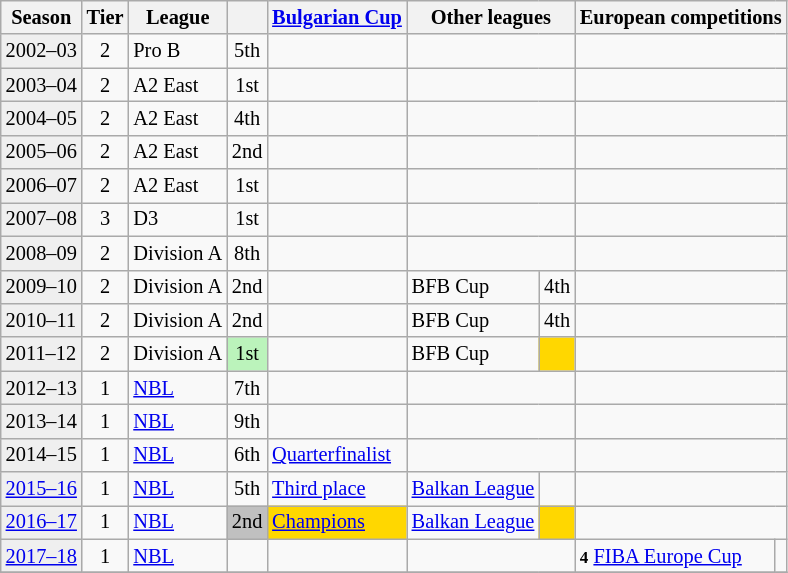<table class="wikitable" style="font-size:85%">
<tr>
<th>Season</th>
<th>Tier</th>
<th>League</th>
<th></th>
<th><a href='#'>Bulgarian Cup</a></th>
<th colspan=2>Other leagues</th>
<th colspan=2>European competitions</th>
</tr>
<tr>
<td style="background:#efefef;">2002–03</td>
<td align="center">2</td>
<td>Pro B</td>
<td align=center>5th</td>
<td></td>
<td colspan=2></td>
<td colspan=2></td>
</tr>
<tr>
<td style="background:#efefef;">2003–04</td>
<td align="center">2</td>
<td>A2 East</td>
<td align=center>1st</td>
<td></td>
<td colspan=2></td>
<td colspan=2></td>
</tr>
<tr>
<td style="background:#efefef;">2004–05</td>
<td align="center">2</td>
<td>A2 East</td>
<td align=center>4th</td>
<td></td>
<td colspan=2></td>
<td colspan=2></td>
</tr>
<tr>
<td style="background:#efefef;">2005–06</td>
<td align="center">2</td>
<td>A2 East</td>
<td align=center>2nd</td>
<td></td>
<td colspan=2></td>
<td colspan=2></td>
</tr>
<tr>
<td style="background:#efefef;">2006–07</td>
<td align="center">2</td>
<td>A2 East</td>
<td align=center>1st</td>
<td></td>
<td colspan=2></td>
<td colspan=2></td>
</tr>
<tr>
<td style="background:#efefef;">2007–08</td>
<td align="center">3</td>
<td>D3</td>
<td align=center>1st</td>
<td></td>
<td colspan=2></td>
<td colspan=2></td>
</tr>
<tr>
<td style="background:#efefef;">2008–09</td>
<td align="center">2</td>
<td>Division A</td>
<td align=center>8th</td>
<td></td>
<td colspan=2></td>
<td colspan=2></td>
</tr>
<tr>
<td style="background:#efefef;">2009–10</td>
<td align="center">2</td>
<td>Division A</td>
<td align=center>2nd</td>
<td></td>
<td>BFB Cup</td>
<td align=center>4th</td>
<td colspan=2></td>
</tr>
<tr>
<td style="background:#efefef;">2010–11</td>
<td align="center">2</td>
<td>Division A</td>
<td align=center>2nd</td>
<td></td>
<td>BFB Cup</td>
<td align=center>4th</td>
<td colspan=2></td>
</tr>
<tr>
<td style="background:#efefef;">2011–12</td>
<td align="center">2</td>
<td>Division A</td>
<td style="background:#BBF3BB"  align=center>1st</td>
<td></td>
<td>BFB Cup</td>
<td bgcolor=gold align=center></td>
<td colspan=2></td>
</tr>
<tr>
<td style="background:#efefef;">2012–13</td>
<td align="center">1</td>
<td><a href='#'>NBL</a></td>
<td align=center>7th</td>
<td></td>
<td colspan=2></td>
<td colspan=2></td>
</tr>
<tr>
<td style="background:#efefef;">2013–14</td>
<td align="center">1</td>
<td><a href='#'>NBL</a></td>
<td align=center>9th</td>
<td></td>
<td colspan=2></td>
<td colspan=2></td>
</tr>
<tr>
<td style="background:#efefef;">2014–15</td>
<td align="center">1</td>
<td><a href='#'>NBL</a></td>
<td align=center>6th</td>
<td><a href='#'>Quarterfinalist</a></td>
<td colspan=2></td>
<td colspan=2></td>
</tr>
<tr>
<td style="background:#efefef;"><a href='#'>2015–16</a></td>
<td align="center">1</td>
<td><a href='#'>NBL</a></td>
<td align=center>5th</td>
<td><a href='#'>Third place</a></td>
<td><a href='#'>Balkan League</a></td>
<td align=center></td>
<td colspan=2></td>
</tr>
<tr>
<td style="background:#efefef;"><a href='#'>2016–17</a></td>
<td align="center">1</td>
<td><a href='#'>NBL</a></td>
<td bgcolor=silver align=center>2nd</td>
<td bgcolor=gold><a href='#'>Champions</a></td>
<td><a href='#'>Balkan League</a></td>
<td bgcolor=gold align=center></td>
<td colspan=2></td>
</tr>
<tr>
<td style="background:#efefef;"><a href='#'>2017–18</a></td>
<td align="center">1</td>
<td><a href='#'>NBL</a></td>
<td></td>
<td></td>
<td colspan=2></td>
<td><small><strong>4</strong></small> <a href='#'>FIBA Europe Cup</a></td>
<td align=center></td>
</tr>
<tr>
</tr>
</table>
